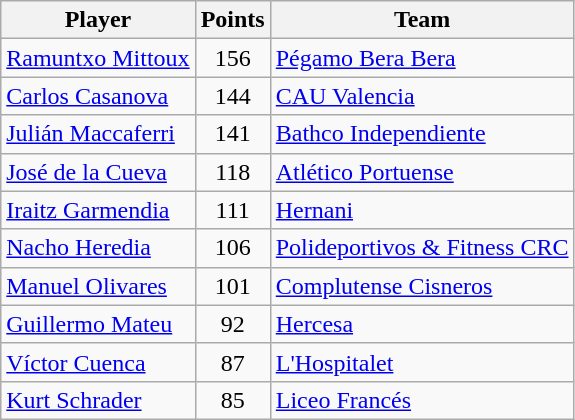<table class="wikitable">
<tr>
<th>Player</th>
<th>Points</th>
<th>Team</th>
</tr>
<tr>
<td> <a href='#'>Ramuntxo Mittoux</a></td>
<td style="text-align:center;">156</td>
<td><a href='#'>Pégamo Bera Bera</a></td>
</tr>
<tr>
<td> <a href='#'>Carlos Casanova</a></td>
<td style="text-align:center;">144</td>
<td><a href='#'>CAU Valencia</a></td>
</tr>
<tr>
<td> <a href='#'>Julián Maccaferri</a></td>
<td style="text-align:center;">141</td>
<td><a href='#'>Bathco Independiente</a></td>
</tr>
<tr>
<td> <a href='#'>José de la Cueva</a></td>
<td style="text-align:center;">118</td>
<td><a href='#'>Atlético Portuense</a></td>
</tr>
<tr>
<td> <a href='#'>Iraitz Garmendia</a></td>
<td style="text-align:center;">111</td>
<td><a href='#'>Hernani</a></td>
</tr>
<tr>
<td> <a href='#'>Nacho Heredia</a></td>
<td style="text-align:center;">106</td>
<td><a href='#'>Polideportivos & Fitness CRC</a></td>
</tr>
<tr>
<td> <a href='#'>Manuel Olivares</a></td>
<td style="text-align:center;">101</td>
<td><a href='#'>Complutense Cisneros</a></td>
</tr>
<tr>
<td> <a href='#'>Guillermo Mateu</a></td>
<td style="text-align:center;">92</td>
<td><a href='#'>Hercesa</a></td>
</tr>
<tr>
<td> <a href='#'>Víctor Cuenca</a></td>
<td style="text-align:center;">87</td>
<td><a href='#'>L'Hospitalet</a></td>
</tr>
<tr>
<td> <a href='#'>Kurt Schrader</a></td>
<td style="text-align:center;">85</td>
<td><a href='#'>Liceo Francés</a></td>
</tr>
</table>
